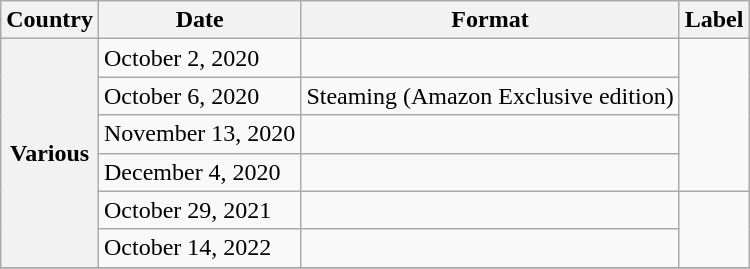<table class="wikitable plainrowheaders">
<tr>
<th>Country</th>
<th>Date</th>
<th>Format</th>
<th>Label</th>
</tr>
<tr>
<th rowspan="6" scope="row">Various</th>
<td>October 2, 2020</td>
<td></td>
<td rowspan="4"></td>
</tr>
<tr>
<td>October 6, 2020</td>
<td>Steaming (Amazon Exclusive edition)</td>
</tr>
<tr>
<td>November 13, 2020</td>
<td></td>
</tr>
<tr>
<td>December 4, 2020</td>
<td></td>
</tr>
<tr>
<td>October 29, 2021</td>
<td></td>
<td rowspan = "2"></td>
</tr>
<tr>
<td>October 14, 2022</td>
<td></td>
</tr>
<tr>
</tr>
</table>
